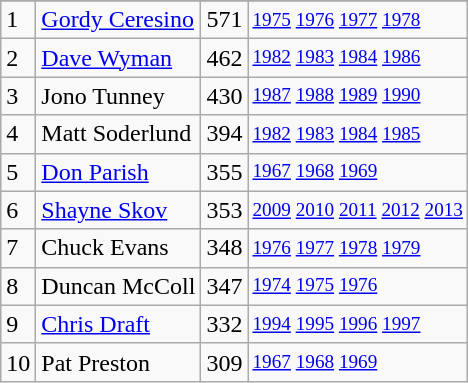<table class="wikitable">
<tr>
</tr>
<tr>
<td>1</td>
<td><a href='#'>Gordy Ceresino</a></td>
<td>571</td>
<td style="font-size:80%;"><a href='#'>1975</a> <a href='#'>1976</a> <a href='#'>1977</a> <a href='#'>1978</a></td>
</tr>
<tr>
<td>2</td>
<td><a href='#'>Dave Wyman</a></td>
<td>462</td>
<td style="font-size:80%;"><a href='#'>1982</a> <a href='#'>1983</a> <a href='#'>1984</a> <a href='#'>1986</a></td>
</tr>
<tr>
<td>3</td>
<td>Jono Tunney</td>
<td>430</td>
<td style="font-size:80%;"><a href='#'>1987</a> <a href='#'>1988</a> <a href='#'>1989</a> <a href='#'>1990</a></td>
</tr>
<tr>
<td>4</td>
<td>Matt Soderlund</td>
<td>394</td>
<td style="font-size:80%;"><a href='#'>1982</a> <a href='#'>1983</a> <a href='#'>1984</a> <a href='#'>1985</a></td>
</tr>
<tr>
<td>5</td>
<td><a href='#'>Don Parish</a></td>
<td>355</td>
<td style="font-size:80%;"><a href='#'>1967</a> <a href='#'>1968</a> <a href='#'>1969</a></td>
</tr>
<tr>
<td>6</td>
<td><a href='#'>Shayne Skov</a></td>
<td>353</td>
<td style="font-size:80%;"><a href='#'>2009</a> <a href='#'>2010</a> <a href='#'>2011</a> <a href='#'>2012</a> <a href='#'>2013</a></td>
</tr>
<tr>
<td>7</td>
<td>Chuck Evans</td>
<td>348</td>
<td style="font-size:80%;"><a href='#'>1976</a> <a href='#'>1977</a> <a href='#'>1978</a> <a href='#'>1979</a></td>
</tr>
<tr>
<td>8</td>
<td>Duncan McColl</td>
<td>347</td>
<td style="font-size:80%;"><a href='#'>1974</a> <a href='#'>1975</a> <a href='#'>1976</a></td>
</tr>
<tr>
<td>9</td>
<td><a href='#'>Chris Draft</a></td>
<td>332</td>
<td style="font-size:80%;"><a href='#'>1994</a> <a href='#'>1995</a> <a href='#'>1996</a> <a href='#'>1997</a></td>
</tr>
<tr>
<td>10</td>
<td>Pat Preston</td>
<td>309</td>
<td style="font-size:80%;"><a href='#'>1967</a> <a href='#'>1968</a> <a href='#'>1969</a></td>
</tr>
</table>
